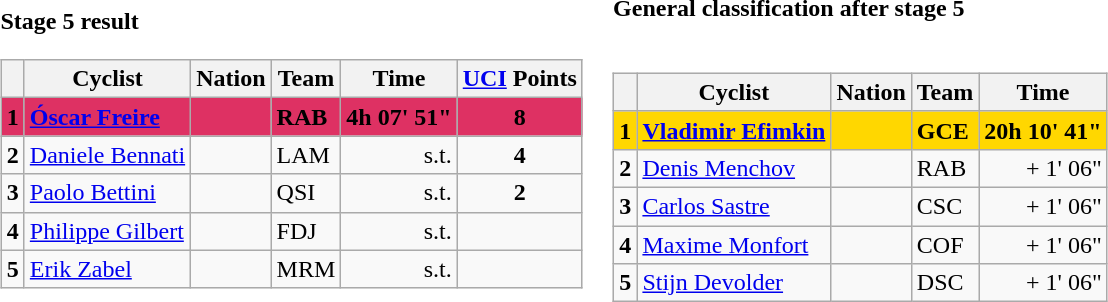<table>
<tr>
<td><strong>Stage 5 result</strong><br><table class="wikitable">
<tr>
<th></th>
<th>Cyclist</th>
<th>Nation</th>
<th>Team</th>
<th>Time</th>
<th><a href='#'>UCI</a> Points</th>
</tr>
<tr bgcolor=#DE3163>
<td><strong>1</strong></td>
<td><strong><a href='#'>Óscar Freire</a></strong></td>
<td><strong></strong></td>
<td><strong>RAB</strong></td>
<td align=right><strong>4h 07' 51"</strong></td>
<td align=center><strong>8</strong></td>
</tr>
<tr>
<td><strong>2</strong></td>
<td><a href='#'>Daniele Bennati</a></td>
<td></td>
<td>LAM</td>
<td align="right">s.t.</td>
<td align=center><strong>4</strong></td>
</tr>
<tr>
<td><strong>3</strong></td>
<td><a href='#'>Paolo Bettini</a></td>
<td></td>
<td>QSI</td>
<td align="right">s.t.</td>
<td align=center><strong>2</strong></td>
</tr>
<tr>
<td><strong>4</strong></td>
<td><a href='#'>Philippe Gilbert</a></td>
<td></td>
<td>FDJ</td>
<td align="right">s.t.</td>
<td></td>
</tr>
<tr>
<td><strong>5</strong></td>
<td><a href='#'>Erik Zabel</a></td>
<td></td>
<td>MRM</td>
<td align="right">s.t.</td>
<td></td>
</tr>
</table>
</td>
<td><strong>General classification after stage 5 <br></strong><br><table class="wikitable">
<tr>
<th></th>
<th>Cyclist</th>
<th>Nation</th>
<th>Team</th>
<th>Time</th>
</tr>
<tr bgcolor=gold>
<td><strong>1</strong></td>
<td><strong><a href='#'>Vladimir Efimkin</a></strong></td>
<td><strong></strong></td>
<td><strong>GCE</strong></td>
<td align=right><strong>20h 10' 41"</strong></td>
</tr>
<tr>
<td><strong>2</strong></td>
<td><a href='#'>Denis Menchov</a></td>
<td></td>
<td>RAB</td>
<td align=right>+ 1' 06"</td>
</tr>
<tr>
<td><strong>3</strong></td>
<td><a href='#'>Carlos Sastre</a></td>
<td></td>
<td>CSC</td>
<td align="right">+ 1' 06"</td>
</tr>
<tr>
<td><strong>4</strong></td>
<td><a href='#'>Maxime Monfort</a></td>
<td></td>
<td>COF</td>
<td align="right">+ 1' 06"</td>
</tr>
<tr>
<td><strong>5</strong></td>
<td><a href='#'>Stijn Devolder</a></td>
<td></td>
<td>DSC</td>
<td align="right">+ 1' 06"</td>
</tr>
</table>
</td>
</tr>
</table>
